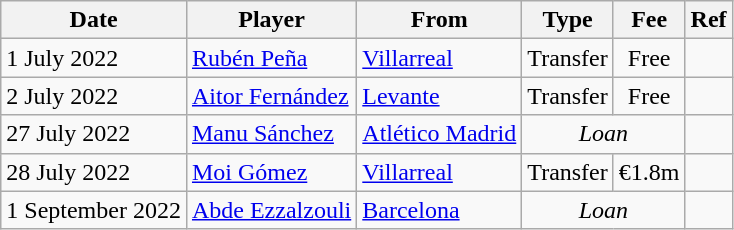<table class="wikitable">
<tr>
<th>Date</th>
<th>Player</th>
<th>From</th>
<th>Type</th>
<th>Fee</th>
<th>Ref</th>
</tr>
<tr>
<td>1 July 2022</td>
<td> <a href='#'>Rubén Peña</a></td>
<td><a href='#'>Villarreal</a></td>
<td align=center>Transfer</td>
<td align=center>Free</td>
<td align=center></td>
</tr>
<tr>
<td>2 July 2022</td>
<td> <a href='#'>Aitor Fernández</a></td>
<td><a href='#'>Levante</a></td>
<td align=center>Transfer</td>
<td align=center>Free</td>
<td align=center></td>
</tr>
<tr>
<td>27 July 2022</td>
<td> <a href='#'>Manu Sánchez</a></td>
<td><a href='#'>Atlético Madrid</a></td>
<td colspan=2 align=center><em>Loan</em></td>
<td align=center></td>
</tr>
<tr>
<td>28 July 2022</td>
<td> <a href='#'>Moi Gómez</a></td>
<td><a href='#'>Villarreal</a></td>
<td align=center>Transfer</td>
<td align=center>€1.8m</td>
<td align=center></td>
</tr>
<tr>
<td>1 September 2022</td>
<td> <a href='#'>Abde Ezzalzouli</a></td>
<td><a href='#'>Barcelona</a></td>
<td colspan=2 align=center><em>Loan</em></td>
<td align=center></td>
</tr>
</table>
